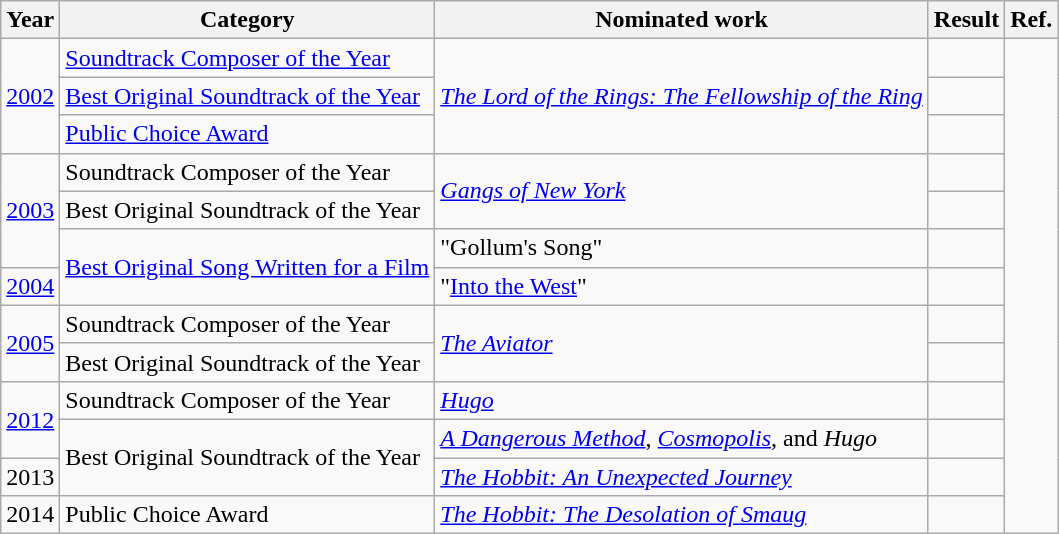<table class="wikitable">
<tr>
<th>Year</th>
<th>Category</th>
<th>Nominated work</th>
<th>Result</th>
<th>Ref.</th>
</tr>
<tr>
<td rowspan="3"><a href='#'>2002</a></td>
<td><a href='#'>Soundtrack Composer of the Year</a></td>
<td rowspan="3"><em><a href='#'>The Lord of the Rings: The Fellowship of the Ring</a></em></td>
<td></td>
<td align="center" rowspan="13"></td>
</tr>
<tr>
<td><a href='#'>Best Original Soundtrack of the Year</a></td>
<td></td>
</tr>
<tr>
<td><a href='#'>Public Choice Award</a></td>
<td></td>
</tr>
<tr>
<td rowspan="3"><a href='#'>2003</a></td>
<td>Soundtrack Composer of the Year</td>
<td rowspan="2"><em><a href='#'>Gangs of New York</a></em></td>
<td></td>
</tr>
<tr>
<td>Best Original Soundtrack of the Year</td>
<td></td>
</tr>
<tr>
<td rowspan="2"><a href='#'>Best Original Song Written for a Film</a></td>
<td>"Gollum's Song"  <br> </td>
<td></td>
</tr>
<tr>
<td><a href='#'>2004</a></td>
<td>"<a href='#'>Into the West</a>"  <br> </td>
<td></td>
</tr>
<tr>
<td rowspan="2"><a href='#'>2005</a></td>
<td>Soundtrack Composer of the Year</td>
<td rowspan="2"><em><a href='#'>The Aviator</a></em></td>
<td></td>
</tr>
<tr>
<td>Best Original Soundtrack of the Year</td>
<td></td>
</tr>
<tr>
<td rowspan="2"><a href='#'>2012</a></td>
<td>Soundtrack Composer of the Year</td>
<td><em><a href='#'>Hugo</a></em></td>
<td></td>
</tr>
<tr>
<td rowspan="2">Best Original Soundtrack of the Year</td>
<td><em><a href='#'>A Dangerous Method</a></em>, <em><a href='#'>Cosmopolis</a></em>, and <em>Hugo</em></td>
<td></td>
</tr>
<tr>
<td>2013</td>
<td><em><a href='#'>The Hobbit: An Unexpected Journey</a></em></td>
<td></td>
</tr>
<tr>
<td>2014</td>
<td>Public Choice Award</td>
<td><em><a href='#'>The Hobbit: The Desolation of Smaug</a></em></td>
<td></td>
</tr>
</table>
